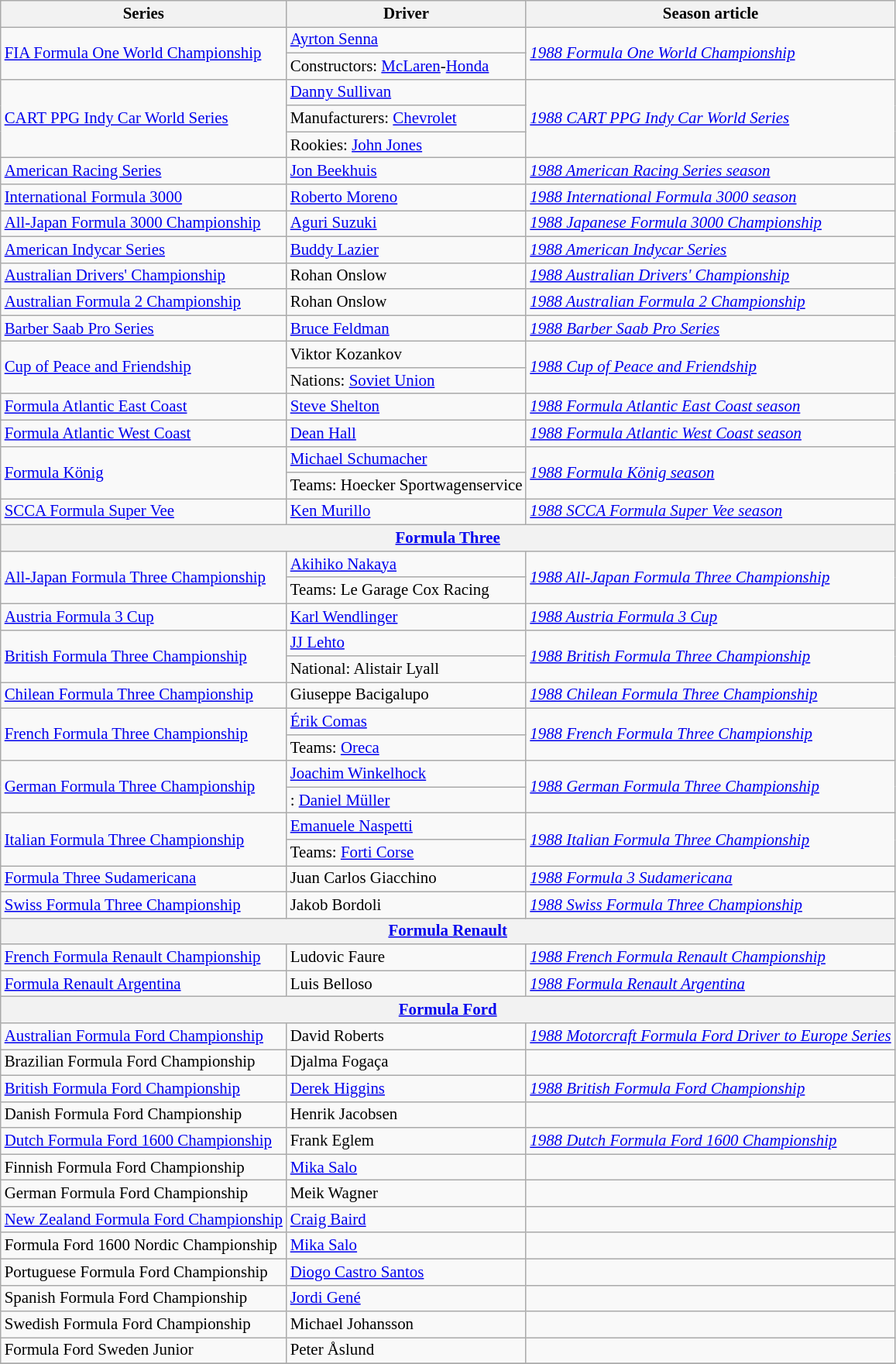<table class="wikitable" style="font-size: 87%;">
<tr>
<th>Series</th>
<th>Driver</th>
<th>Season article</th>
</tr>
<tr>
<td rowspan=2><a href='#'>FIA Formula One World Championship</a></td>
<td> <a href='#'>Ayrton Senna</a></td>
<td rowspan=2><em><a href='#'>1988 Formula One World Championship</a></em></td>
</tr>
<tr>
<td>Constructors:  <a href='#'>McLaren</a>-<a href='#'>Honda</a></td>
</tr>
<tr>
<td rowspan=3><a href='#'>CART PPG Indy Car World Series</a></td>
<td> <a href='#'>Danny Sullivan</a></td>
<td rowspan=3><em><a href='#'>1988 CART PPG Indy Car World Series</a></em></td>
</tr>
<tr>
<td>Manufacturers:  <a href='#'>Chevrolet</a></td>
</tr>
<tr>
<td>Rookies:  <a href='#'>John Jones</a></td>
</tr>
<tr>
<td><a href='#'>American Racing Series</a></td>
<td> <a href='#'>Jon Beekhuis</a></td>
<td><em><a href='#'>1988 American Racing Series season</a></em></td>
</tr>
<tr>
<td><a href='#'>International Formula 3000</a></td>
<td> <a href='#'>Roberto Moreno</a></td>
<td><em><a href='#'>1988 International Formula 3000 season</a></em></td>
</tr>
<tr>
<td><a href='#'>All-Japan Formula 3000 Championship</a></td>
<td> <a href='#'>Aguri Suzuki</a></td>
<td><em><a href='#'>1988 Japanese Formula 3000 Championship</a></em></td>
</tr>
<tr>
<td><a href='#'>American Indycar Series</a></td>
<td> <a href='#'>Buddy Lazier</a></td>
<td><em><a href='#'>1988 American Indycar Series</a></em></td>
</tr>
<tr>
<td><a href='#'>Australian Drivers' Championship</a></td>
<td> Rohan Onslow</td>
<td><em><a href='#'>1988 Australian Drivers' Championship</a></em></td>
</tr>
<tr>
<td><a href='#'>Australian Formula 2 Championship</a></td>
<td> Rohan Onslow</td>
<td><em><a href='#'>1988 Australian Formula 2 Championship</a></em></td>
</tr>
<tr>
<td><a href='#'>Barber Saab Pro Series</a></td>
<td> <a href='#'>Bruce Feldman</a></td>
<td><em><a href='#'>1988 Barber Saab Pro Series</a></em></td>
</tr>
<tr>
<td rowspan=2><a href='#'>Cup of Peace and Friendship</a></td>
<td> Viktor Kozankov</td>
<td rowspan=2><em><a href='#'>1988 Cup of Peace and Friendship</a></em></td>
</tr>
<tr>
<td>Nations:  <a href='#'>Soviet Union</a></td>
</tr>
<tr>
<td><a href='#'>Formula Atlantic East Coast</a></td>
<td> <a href='#'>Steve Shelton</a></td>
<td><em><a href='#'>1988 Formula Atlantic East Coast season</a></em></td>
</tr>
<tr>
<td><a href='#'>Formula Atlantic West Coast</a></td>
<td> <a href='#'>Dean Hall</a></td>
<td><em><a href='#'>1988 Formula Atlantic West Coast season</a></em></td>
</tr>
<tr>
<td rowspan=2><a href='#'>Formula König</a></td>
<td> <a href='#'>Michael Schumacher</a></td>
<td rowspan=2><em><a href='#'>1988 Formula König season</a></em></td>
</tr>
<tr>
<td>Teams:  Hoecker Sportwagenservice</td>
</tr>
<tr>
<td><a href='#'>SCCA Formula Super Vee</a></td>
<td> <a href='#'>Ken Murillo</a></td>
<td><em><a href='#'>1988 SCCA Formula Super Vee season</a></em></td>
</tr>
<tr>
<th colspan=3><a href='#'>Formula Three</a></th>
</tr>
<tr>
<td rowspan="2"><a href='#'>All-Japan Formula Three Championship</a></td>
<td> <a href='#'>Akihiko Nakaya</a></td>
<td rowspan="2"><em><a href='#'>1988 All-Japan Formula Three Championship</a></em></td>
</tr>
<tr>
<td>Teams:  Le Garage Cox Racing</td>
</tr>
<tr>
<td><a href='#'>Austria Formula 3 Cup</a></td>
<td> <a href='#'>Karl Wendlinger</a></td>
<td><em><a href='#'>1988 Austria Formula 3 Cup</a></em></td>
</tr>
<tr>
<td rowspan=2><a href='#'>British Formula Three Championship</a></td>
<td> <a href='#'>JJ Lehto</a></td>
<td rowspan=2><em><a href='#'>1988 British Formula Three Championship</a></em></td>
</tr>
<tr>
<td>National:  Alistair Lyall</td>
</tr>
<tr>
<td><a href='#'>Chilean Formula Three Championship</a></td>
<td> Giuseppe Bacigalupo</td>
<td><em><a href='#'>1988 Chilean Formula Three Championship</a></em></td>
</tr>
<tr>
<td rowspan=2><a href='#'>French Formula Three Championship</a></td>
<td> <a href='#'>Érik Comas</a></td>
<td rowspan=2><em><a href='#'>1988 French Formula Three Championship</a></em></td>
</tr>
<tr>
<td>Teams:  <a href='#'>Oreca</a></td>
</tr>
<tr>
<td rowspan=2><a href='#'>German Formula Three Championship</a></td>
<td> <a href='#'>Joachim Winkelhock</a></td>
<td rowspan=2><em><a href='#'>1988 German Formula Three Championship</a></em></td>
</tr>
<tr>
<td>:  <a href='#'>Daniel Müller</a></td>
</tr>
<tr>
<td rowspan=2><a href='#'>Italian Formula Three Championship</a></td>
<td> <a href='#'>Emanuele Naspetti</a></td>
<td rowspan=2><em><a href='#'>1988 Italian Formula Three Championship</a></em></td>
</tr>
<tr>
<td>Teams:  <a href='#'>Forti Corse</a></td>
</tr>
<tr>
<td><a href='#'>Formula Three Sudamericana</a></td>
<td> Juan Carlos Giacchino</td>
<td><em><a href='#'>1988 Formula 3 Sudamericana</a></em></td>
</tr>
<tr>
<td><a href='#'>Swiss Formula Three Championship</a></td>
<td> Jakob Bordoli</td>
<td><em><a href='#'>1988 Swiss Formula Three Championship</a></em></td>
</tr>
<tr>
<th colspan=3><a href='#'>Formula Renault</a></th>
</tr>
<tr>
<td><a href='#'>French Formula Renault Championship</a></td>
<td> Ludovic Faure</td>
<td><em><a href='#'>1988 French Formula Renault Championship</a></em></td>
</tr>
<tr>
<td><a href='#'>Formula Renault Argentina</a></td>
<td> Luis Belloso</td>
<td><em><a href='#'>1988 Formula Renault Argentina</a></em></td>
</tr>
<tr>
<th colspan=3><a href='#'>Formula Ford</a></th>
</tr>
<tr>
<td><a href='#'>Australian Formula Ford Championship</a></td>
<td> David Roberts</td>
<td><em><a href='#'>1988 Motorcraft Formula Ford Driver to Europe Series</a></em></td>
</tr>
<tr>
<td>Brazilian Formula Ford Championship</td>
<td> Djalma Fogaça</td>
<td></td>
</tr>
<tr>
<td><a href='#'>British Formula Ford Championship</a></td>
<td> <a href='#'>Derek Higgins</a></td>
<td><em><a href='#'>1988 British Formula Ford Championship</a></em></td>
</tr>
<tr>
<td>Danish Formula Ford Championship</td>
<td> Henrik Jacobsen</td>
<td></td>
</tr>
<tr>
<td><a href='#'>Dutch Formula Ford 1600 Championship</a></td>
<td> Frank Eglem</td>
<td><em><a href='#'>1988 Dutch Formula Ford 1600 Championship</a></em></td>
</tr>
<tr>
<td>Finnish Formula Ford Championship</td>
<td> <a href='#'>Mika Salo</a></td>
<td></td>
</tr>
<tr>
<td>German Formula Ford Championship</td>
<td> Meik Wagner</td>
<td></td>
</tr>
<tr>
<td><a href='#'>New Zealand Formula Ford Championship</a></td>
<td> <a href='#'>Craig Baird</a></td>
<td></td>
</tr>
<tr>
<td>Formula Ford 1600 Nordic Championship</td>
<td> <a href='#'>Mika Salo</a></td>
<td></td>
</tr>
<tr>
<td>Portuguese Formula Ford Championship</td>
<td> <a href='#'>Diogo Castro Santos</a></td>
<td></td>
</tr>
<tr>
<td>Spanish Formula Ford Championship</td>
<td> <a href='#'>Jordi Gené</a></td>
<td></td>
</tr>
<tr>
<td>Swedish Formula Ford Championship</td>
<td> Michael Johansson</td>
<td></td>
</tr>
<tr>
<td>Formula Ford Sweden Junior</td>
<td> Peter Åslund</td>
<td></td>
</tr>
<tr>
</tr>
</table>
